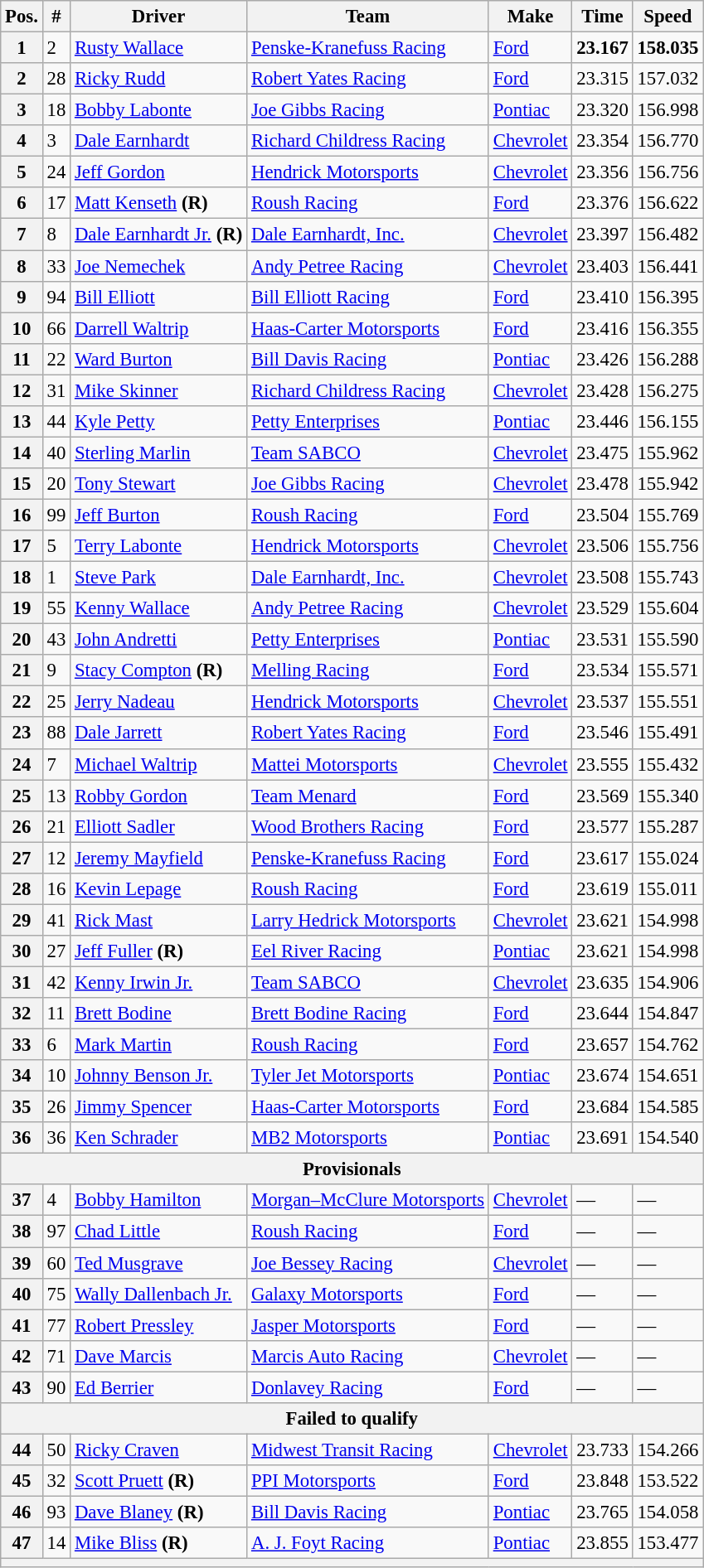<table class="wikitable" style="font-size:95%">
<tr>
<th>Pos.</th>
<th>#</th>
<th>Driver</th>
<th>Team</th>
<th>Make</th>
<th>Time</th>
<th>Speed</th>
</tr>
<tr>
<th>1</th>
<td>2</td>
<td><a href='#'>Rusty Wallace</a></td>
<td><a href='#'>Penske-Kranefuss Racing</a></td>
<td><a href='#'>Ford</a></td>
<td><strong>23.167</strong></td>
<td><strong>158.035</strong></td>
</tr>
<tr>
<th>2</th>
<td>28</td>
<td><a href='#'>Ricky Rudd</a></td>
<td><a href='#'>Robert Yates Racing</a></td>
<td><a href='#'>Ford</a></td>
<td>23.315</td>
<td>157.032</td>
</tr>
<tr>
<th>3</th>
<td>18</td>
<td><a href='#'>Bobby Labonte</a></td>
<td><a href='#'>Joe Gibbs Racing</a></td>
<td><a href='#'>Pontiac</a></td>
<td>23.320</td>
<td>156.998</td>
</tr>
<tr>
<th>4</th>
<td>3</td>
<td><a href='#'>Dale Earnhardt</a></td>
<td><a href='#'>Richard Childress Racing</a></td>
<td><a href='#'>Chevrolet</a></td>
<td>23.354</td>
<td>156.770</td>
</tr>
<tr>
<th>5</th>
<td>24</td>
<td><a href='#'>Jeff Gordon</a></td>
<td><a href='#'>Hendrick Motorsports</a></td>
<td><a href='#'>Chevrolet</a></td>
<td>23.356</td>
<td>156.756</td>
</tr>
<tr>
<th>6</th>
<td>17</td>
<td><a href='#'>Matt Kenseth</a> <strong>(R)</strong></td>
<td><a href='#'>Roush Racing</a></td>
<td><a href='#'>Ford</a></td>
<td>23.376</td>
<td>156.622</td>
</tr>
<tr>
<th>7</th>
<td>8</td>
<td><a href='#'>Dale Earnhardt Jr.</a> <strong>(R)</strong></td>
<td><a href='#'>Dale Earnhardt, Inc.</a></td>
<td><a href='#'>Chevrolet</a></td>
<td>23.397</td>
<td>156.482</td>
</tr>
<tr>
<th>8</th>
<td>33</td>
<td><a href='#'>Joe Nemechek</a></td>
<td><a href='#'>Andy Petree Racing</a></td>
<td><a href='#'>Chevrolet</a></td>
<td>23.403</td>
<td>156.441</td>
</tr>
<tr>
<th>9</th>
<td>94</td>
<td><a href='#'>Bill Elliott</a></td>
<td><a href='#'>Bill Elliott Racing</a></td>
<td><a href='#'>Ford</a></td>
<td>23.410</td>
<td>156.395</td>
</tr>
<tr>
<th>10</th>
<td>66</td>
<td><a href='#'>Darrell Waltrip</a></td>
<td><a href='#'>Haas-Carter Motorsports</a></td>
<td><a href='#'>Ford</a></td>
<td>23.416</td>
<td>156.355</td>
</tr>
<tr>
<th>11</th>
<td>22</td>
<td><a href='#'>Ward Burton</a></td>
<td><a href='#'>Bill Davis Racing</a></td>
<td><a href='#'>Pontiac</a></td>
<td>23.426</td>
<td>156.288</td>
</tr>
<tr>
<th>12</th>
<td>31</td>
<td><a href='#'>Mike Skinner</a></td>
<td><a href='#'>Richard Childress Racing</a></td>
<td><a href='#'>Chevrolet</a></td>
<td>23.428</td>
<td>156.275</td>
</tr>
<tr>
<th>13</th>
<td>44</td>
<td><a href='#'>Kyle Petty</a></td>
<td><a href='#'>Petty Enterprises</a></td>
<td><a href='#'>Pontiac</a></td>
<td>23.446</td>
<td>156.155</td>
</tr>
<tr>
<th>14</th>
<td>40</td>
<td><a href='#'>Sterling Marlin</a></td>
<td><a href='#'>Team SABCO</a></td>
<td><a href='#'>Chevrolet</a></td>
<td>23.475</td>
<td>155.962</td>
</tr>
<tr>
<th>15</th>
<td>20</td>
<td><a href='#'>Tony Stewart</a></td>
<td><a href='#'>Joe Gibbs Racing</a></td>
<td><a href='#'>Chevrolet</a></td>
<td>23.478</td>
<td>155.942</td>
</tr>
<tr>
<th>16</th>
<td>99</td>
<td><a href='#'>Jeff Burton</a></td>
<td><a href='#'>Roush Racing</a></td>
<td><a href='#'>Ford</a></td>
<td>23.504</td>
<td>155.769</td>
</tr>
<tr>
<th>17</th>
<td>5</td>
<td><a href='#'>Terry Labonte</a></td>
<td><a href='#'>Hendrick Motorsports</a></td>
<td><a href='#'>Chevrolet</a></td>
<td>23.506</td>
<td>155.756</td>
</tr>
<tr>
<th>18</th>
<td>1</td>
<td><a href='#'>Steve Park</a></td>
<td><a href='#'>Dale Earnhardt, Inc.</a></td>
<td><a href='#'>Chevrolet</a></td>
<td>23.508</td>
<td>155.743</td>
</tr>
<tr>
<th>19</th>
<td>55</td>
<td><a href='#'>Kenny Wallace</a></td>
<td><a href='#'>Andy Petree Racing</a></td>
<td><a href='#'>Chevrolet</a></td>
<td>23.529</td>
<td>155.604</td>
</tr>
<tr>
<th>20</th>
<td>43</td>
<td><a href='#'>John Andretti</a></td>
<td><a href='#'>Petty Enterprises</a></td>
<td><a href='#'>Pontiac</a></td>
<td>23.531</td>
<td>155.590</td>
</tr>
<tr>
<th>21</th>
<td>9</td>
<td><a href='#'>Stacy Compton</a> <strong>(R)</strong></td>
<td><a href='#'>Melling Racing</a></td>
<td><a href='#'>Ford</a></td>
<td>23.534</td>
<td>155.571</td>
</tr>
<tr>
<th>22</th>
<td>25</td>
<td><a href='#'>Jerry Nadeau</a></td>
<td><a href='#'>Hendrick Motorsports</a></td>
<td><a href='#'>Chevrolet</a></td>
<td>23.537</td>
<td>155.551</td>
</tr>
<tr>
<th>23</th>
<td>88</td>
<td><a href='#'>Dale Jarrett</a></td>
<td><a href='#'>Robert Yates Racing</a></td>
<td><a href='#'>Ford</a></td>
<td>23.546</td>
<td>155.491</td>
</tr>
<tr>
<th>24</th>
<td>7</td>
<td><a href='#'>Michael Waltrip</a></td>
<td><a href='#'>Mattei Motorsports</a></td>
<td><a href='#'>Chevrolet</a></td>
<td>23.555</td>
<td>155.432</td>
</tr>
<tr>
<th>25</th>
<td>13</td>
<td><a href='#'>Robby Gordon</a></td>
<td><a href='#'>Team Menard</a></td>
<td><a href='#'>Ford</a></td>
<td>23.569</td>
<td>155.340</td>
</tr>
<tr>
<th>26</th>
<td>21</td>
<td><a href='#'>Elliott Sadler</a></td>
<td><a href='#'>Wood Brothers Racing</a></td>
<td><a href='#'>Ford</a></td>
<td>23.577</td>
<td>155.287</td>
</tr>
<tr>
<th>27</th>
<td>12</td>
<td><a href='#'>Jeremy Mayfield</a></td>
<td><a href='#'>Penske-Kranefuss Racing</a></td>
<td><a href='#'>Ford</a></td>
<td>23.617</td>
<td>155.024</td>
</tr>
<tr>
<th>28</th>
<td>16</td>
<td><a href='#'>Kevin Lepage</a></td>
<td><a href='#'>Roush Racing</a></td>
<td><a href='#'>Ford</a></td>
<td>23.619</td>
<td>155.011</td>
</tr>
<tr>
<th>29</th>
<td>41</td>
<td><a href='#'>Rick Mast</a></td>
<td><a href='#'>Larry Hedrick Motorsports</a></td>
<td><a href='#'>Chevrolet</a></td>
<td>23.621</td>
<td>154.998</td>
</tr>
<tr>
<th>30</th>
<td>27</td>
<td><a href='#'>Jeff Fuller</a> <strong>(R)</strong></td>
<td><a href='#'>Eel River Racing</a></td>
<td><a href='#'>Pontiac</a></td>
<td>23.621</td>
<td>154.998</td>
</tr>
<tr>
<th>31</th>
<td>42</td>
<td><a href='#'>Kenny Irwin Jr.</a></td>
<td><a href='#'>Team SABCO</a></td>
<td><a href='#'>Chevrolet</a></td>
<td>23.635</td>
<td>154.906</td>
</tr>
<tr>
<th>32</th>
<td>11</td>
<td><a href='#'>Brett Bodine</a></td>
<td><a href='#'>Brett Bodine Racing</a></td>
<td><a href='#'>Ford</a></td>
<td>23.644</td>
<td>154.847</td>
</tr>
<tr>
<th>33</th>
<td>6</td>
<td><a href='#'>Mark Martin</a></td>
<td><a href='#'>Roush Racing</a></td>
<td><a href='#'>Ford</a></td>
<td>23.657</td>
<td>154.762</td>
</tr>
<tr>
<th>34</th>
<td>10</td>
<td><a href='#'>Johnny Benson Jr.</a></td>
<td><a href='#'>Tyler Jet Motorsports</a></td>
<td><a href='#'>Pontiac</a></td>
<td>23.674</td>
<td>154.651</td>
</tr>
<tr>
<th>35</th>
<td>26</td>
<td><a href='#'>Jimmy Spencer</a></td>
<td><a href='#'>Haas-Carter Motorsports</a></td>
<td><a href='#'>Ford</a></td>
<td>23.684</td>
<td>154.585</td>
</tr>
<tr>
<th>36</th>
<td>36</td>
<td><a href='#'>Ken Schrader</a></td>
<td><a href='#'>MB2 Motorsports</a></td>
<td><a href='#'>Pontiac</a></td>
<td>23.691</td>
<td>154.540</td>
</tr>
<tr>
<th colspan="7">Provisionals</th>
</tr>
<tr>
<th>37</th>
<td>4</td>
<td><a href='#'>Bobby Hamilton</a></td>
<td><a href='#'>Morgan–McClure Motorsports</a></td>
<td><a href='#'>Chevrolet</a></td>
<td>—</td>
<td>—</td>
</tr>
<tr>
<th>38</th>
<td>97</td>
<td><a href='#'>Chad Little</a></td>
<td><a href='#'>Roush Racing</a></td>
<td><a href='#'>Ford</a></td>
<td>—</td>
<td>—</td>
</tr>
<tr>
<th>39</th>
<td>60</td>
<td><a href='#'>Ted Musgrave</a></td>
<td><a href='#'>Joe Bessey Racing</a></td>
<td><a href='#'>Chevrolet</a></td>
<td>—</td>
<td>—</td>
</tr>
<tr>
<th>40</th>
<td>75</td>
<td><a href='#'>Wally Dallenbach Jr.</a></td>
<td><a href='#'>Galaxy Motorsports</a></td>
<td><a href='#'>Ford</a></td>
<td>—</td>
<td>—</td>
</tr>
<tr>
<th>41</th>
<td>77</td>
<td><a href='#'>Robert Pressley</a></td>
<td><a href='#'>Jasper Motorsports</a></td>
<td><a href='#'>Ford</a></td>
<td>—</td>
<td>—</td>
</tr>
<tr>
<th>42</th>
<td>71</td>
<td><a href='#'>Dave Marcis</a></td>
<td><a href='#'>Marcis Auto Racing</a></td>
<td><a href='#'>Chevrolet</a></td>
<td>—</td>
<td>—</td>
</tr>
<tr>
<th>43</th>
<td>90</td>
<td><a href='#'>Ed Berrier</a></td>
<td><a href='#'>Donlavey Racing</a></td>
<td><a href='#'>Ford</a></td>
<td>—</td>
<td>—</td>
</tr>
<tr>
<th colspan="7">Failed to qualify</th>
</tr>
<tr>
<th>44</th>
<td>50</td>
<td><a href='#'>Ricky Craven</a></td>
<td><a href='#'>Midwest Transit Racing</a></td>
<td><a href='#'>Chevrolet</a></td>
<td>23.733</td>
<td>154.266</td>
</tr>
<tr>
<th>45</th>
<td>32</td>
<td><a href='#'>Scott Pruett</a> <strong>(R)</strong></td>
<td><a href='#'>PPI Motorsports</a></td>
<td><a href='#'>Ford</a></td>
<td>23.848</td>
<td>153.522</td>
</tr>
<tr>
<th>46</th>
<td>93</td>
<td><a href='#'>Dave Blaney</a> <strong>(R)</strong></td>
<td><a href='#'>Bill Davis Racing</a></td>
<td><a href='#'>Pontiac</a></td>
<td>23.765</td>
<td>154.058</td>
</tr>
<tr>
<th>47</th>
<td>14</td>
<td><a href='#'>Mike Bliss</a> <strong>(R)</strong></td>
<td><a href='#'>A. J. Foyt Racing</a></td>
<td><a href='#'>Pontiac</a></td>
<td>23.855</td>
<td>153.477</td>
</tr>
<tr>
<th colspan="7"></th>
</tr>
</table>
